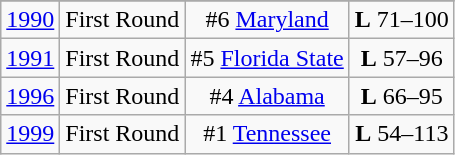<table class="wikitable">
<tr>
</tr>
<tr style="text-align:center;">
<td><a href='#'>1990</a></td>
<td>First Round</td>
<td>#6 <a href='#'>Maryland</a></td>
<td><strong>L</strong> 71–100</td>
</tr>
<tr style="text-align:center;">
<td><a href='#'>1991</a></td>
<td>First Round</td>
<td>#5 <a href='#'>Florida State</a></td>
<td><strong>L</strong> 57–96</td>
</tr>
<tr style="text-align:center;">
<td><a href='#'>1996</a></td>
<td>First Round</td>
<td>#4 <a href='#'>Alabama</a></td>
<td><strong>L</strong> 66–95</td>
</tr>
<tr style="text-align:center;">
<td><a href='#'>1999</a></td>
<td>First Round</td>
<td>#1 <a href='#'>Tennessee</a></td>
<td><strong>L</strong> 54–113</td>
</tr>
</table>
